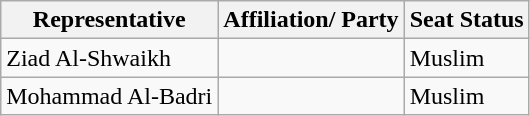<table class="wikitable">
<tr>
<th>Representative</th>
<th>Affiliation/ Party</th>
<th>Seat Status</th>
</tr>
<tr>
<td>Ziad Al-Shwaikh</td>
<td></td>
<td>Muslim</td>
</tr>
<tr>
<td>Mohammad Al-Badri</td>
<td></td>
<td>Muslim</td>
</tr>
</table>
